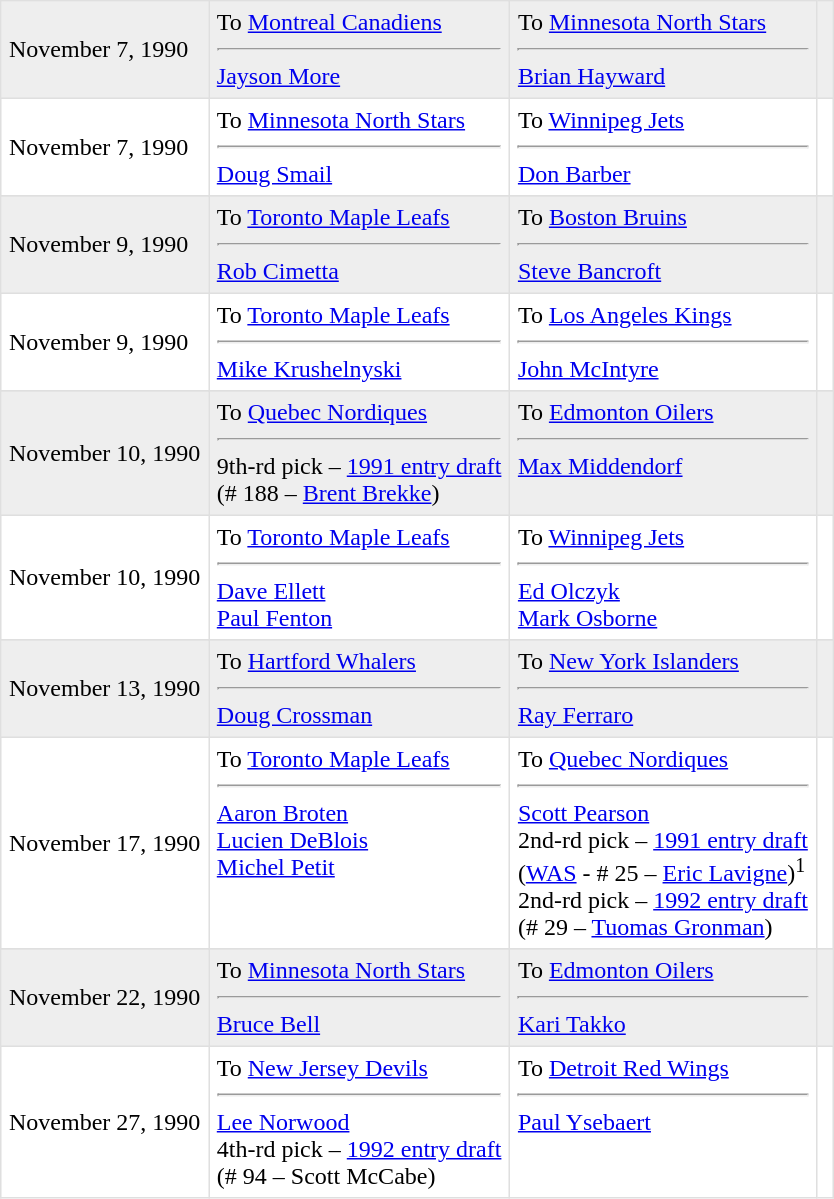<table border=1 style="border-collapse:collapse" bordercolor="#DFDFDF"  cellpadding="5">
<tr bgcolor="#eeeeee">
<td>November 7, 1990</td>
<td valign="top">To <a href='#'>Montreal Canadiens</a><hr><a href='#'>Jayson More</a></td>
<td valign="top">To <a href='#'>Minnesota North Stars</a><hr><a href='#'>Brian Hayward</a></td>
<td></td>
</tr>
<tr>
<td>November 7, 1990</td>
<td valign="top">To <a href='#'>Minnesota North Stars</a><hr><a href='#'>Doug Smail</a></td>
<td valign="top">To <a href='#'>Winnipeg Jets</a><hr><a href='#'>Don Barber</a></td>
<td></td>
</tr>
<tr>
</tr>
<tr bgcolor="#eeeeee">
<td>November 9, 1990</td>
<td valign="top">To <a href='#'>Toronto Maple Leafs</a><hr><a href='#'>Rob Cimetta</a></td>
<td valign="top">To <a href='#'>Boston Bruins</a><hr><a href='#'>Steve Bancroft</a></td>
<td></td>
</tr>
<tr>
<td>November 9, 1990</td>
<td valign="top">To <a href='#'>Toronto Maple Leafs</a><hr><a href='#'>Mike Krushelnyski</a></td>
<td valign="top">To <a href='#'>Los Angeles Kings</a><hr><a href='#'>John McIntyre</a></td>
<td></td>
</tr>
<tr>
</tr>
<tr bgcolor="#eeeeee">
<td>November 10, 1990</td>
<td valign="top">To <a href='#'>Quebec Nordiques</a><hr>9th-rd pick – <a href='#'>1991 entry draft</a><br>(# 188 – <a href='#'>Brent Brekke</a>)</td>
<td valign="top">To <a href='#'>Edmonton Oilers</a><hr><a href='#'>Max Middendorf</a></td>
<td></td>
</tr>
<tr>
<td>November 10, 1990</td>
<td valign="top">To <a href='#'>Toronto Maple Leafs</a><hr><a href='#'>Dave Ellett</a><br><a href='#'>Paul Fenton</a></td>
<td valign="top">To <a href='#'>Winnipeg Jets</a><hr><a href='#'>Ed Olczyk</a><br><a href='#'>Mark Osborne</a></td>
<td></td>
</tr>
<tr>
</tr>
<tr bgcolor="#eeeeee">
<td>November 13, 1990</td>
<td valign="top">To <a href='#'>Hartford Whalers</a><hr><a href='#'>Doug Crossman</a></td>
<td valign="top">To <a href='#'>New York Islanders</a><hr><a href='#'>Ray Ferraro</a></td>
<td></td>
</tr>
<tr>
<td>November 17, 1990</td>
<td valign="top">To <a href='#'>Toronto Maple Leafs</a><hr><a href='#'>Aaron Broten</a><br><a href='#'>Lucien DeBlois</a><br><a href='#'>Michel Petit</a></td>
<td valign="top">To <a href='#'>Quebec Nordiques</a><hr><a href='#'>Scott Pearson</a><br>2nd-rd pick – <a href='#'>1991 entry draft</a><br>(<a href='#'>WAS</a> - # 25 – <a href='#'>Eric Lavigne</a>)<sup>1</sup><br>2nd-rd pick – <a href='#'>1992 entry draft</a><br>(# 29 – <a href='#'>Tuomas Gronman</a>)</td>
<td></td>
</tr>
<tr>
</tr>
<tr bgcolor="#eeeeee">
<td>November 22, 1990</td>
<td valign="top">To <a href='#'>Minnesota North Stars</a><hr><a href='#'>Bruce Bell</a></td>
<td valign="top">To <a href='#'>Edmonton Oilers</a><hr><a href='#'>Kari Takko</a></td>
<td></td>
</tr>
<tr>
<td>November 27, 1990</td>
<td valign="top">To <a href='#'>New Jersey Devils</a><hr><a href='#'>Lee Norwood</a><br>4th-rd pick – <a href='#'>1992 entry draft</a><br>(# 94 – Scott McCabe)</td>
<td valign="top">To <a href='#'>Detroit Red Wings</a><hr><a href='#'>Paul Ysebaert</a></td>
<td></td>
</tr>
</table>
